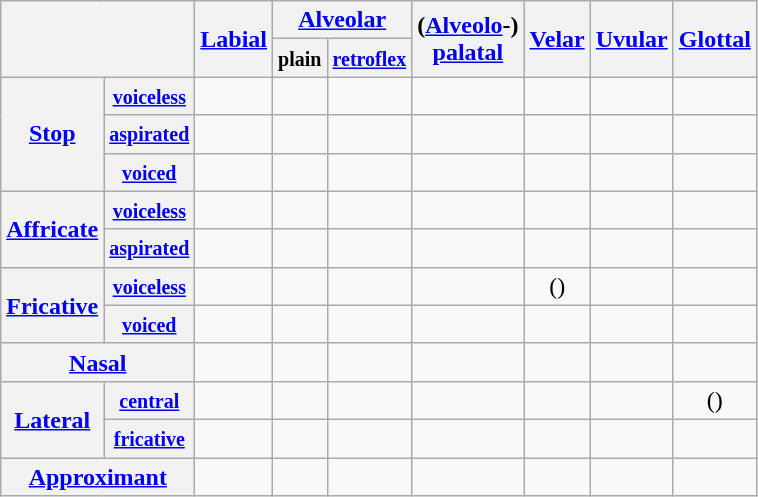<table class="wikitable" style="text-align:center">
<tr>
<th colspan="2" rowspan="2"></th>
<th rowspan="2"><a href='#'>Labial</a></th>
<th colspan="2"><a href='#'>Alveolar</a></th>
<th rowspan="2">(<a href='#'>Alveolo</a>-)<a href='#'><br>palatal</a></th>
<th rowspan="2"><a href='#'>Velar</a></th>
<th rowspan="2"><a href='#'>Uvular</a></th>
<th rowspan="2"><a href='#'>Glottal</a></th>
</tr>
<tr>
<th><small>plain</small></th>
<th><small><a href='#'>retroflex</a></small></th>
</tr>
<tr>
<th rowspan="3"><a href='#'>Stop</a></th>
<th><small><a href='#'>voiceless</a></small></th>
<td></td>
<td></td>
<td></td>
<td></td>
<td></td>
<td></td>
<td></td>
</tr>
<tr>
<th><small><a href='#'>aspirated</a></small></th>
<td></td>
<td></td>
<td></td>
<td></td>
<td></td>
<td></td>
<td></td>
</tr>
<tr>
<th><small><a href='#'>voiced</a></small></th>
<td></td>
<td></td>
<td></td>
<td></td>
<td></td>
<td></td>
<td></td>
</tr>
<tr>
<th rowspan="2"><a href='#'>Affricate</a></th>
<th><small><a href='#'>voiceless</a></small></th>
<td></td>
<td></td>
<td></td>
<td></td>
<td></td>
<td></td>
<td></td>
</tr>
<tr>
<th><small><a href='#'>aspirated</a></small></th>
<td></td>
<td></td>
<td></td>
<td></td>
<td></td>
<td></td>
<td></td>
</tr>
<tr>
<th rowspan="2"><a href='#'>Fricative</a></th>
<th><small><a href='#'>voiceless</a></small></th>
<td></td>
<td></td>
<td></td>
<td></td>
<td>()</td>
<td></td>
<td></td>
</tr>
<tr>
<th><small><a href='#'>voiced</a></small></th>
<td></td>
<td></td>
<td></td>
<td></td>
<td></td>
<td></td>
<td></td>
</tr>
<tr>
<th colspan="2"><a href='#'>Nasal</a></th>
<td></td>
<td></td>
<td></td>
<td></td>
<td></td>
<td></td>
<td></td>
</tr>
<tr>
<th rowspan="2"><a href='#'>Lateral</a></th>
<th><a href='#'><small></small></a><small><a href='#'>central</a></small></th>
<td></td>
<td></td>
<td></td>
<td></td>
<td></td>
<td></td>
<td>()</td>
</tr>
<tr>
<th><a href='#'><small>fricative</small></a></th>
<td></td>
<td></td>
<td></td>
<td></td>
<td></td>
<td></td>
<td></td>
</tr>
<tr>
<th colspan="2"><a href='#'>Approximant</a></th>
<td></td>
<td></td>
<td></td>
<td></td>
<td></td>
<td></td>
<td></td>
</tr>
</table>
